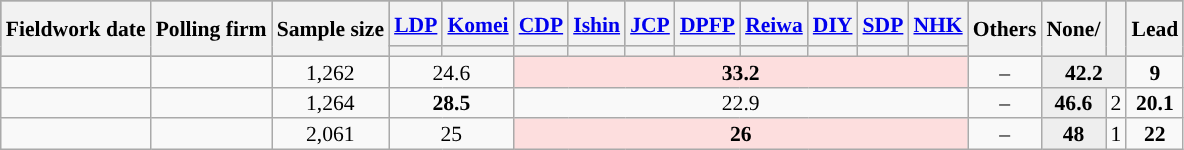<table class="wikitable mw-datatable sortable mw-collapsible" style="text-align:center;font-size:90%;line-height:14px;">
<tr style="height:30px; background-color:#8B8B8B">
<th rowspan="2" class="unsortable">Fieldwork date</th>
<th rowspan="2" class="unsortable">Polling firm</th>
<th rowspan="2" class="unsortable">Sample size</th>
<th class="unsortable"><a href='#'>LDP</a></th>
<th class="unsortable"><a href='#'>Komei</a></th>
<th class="unsortable"><a href='#'>CDP</a></th>
<th class="unsortable"><a href='#'>Ishin</a></th>
<th class="unsortable"><a href='#'>JCP</a></th>
<th class="unsortable"><a href='#'>DPFP</a></th>
<th class="unsortable"><a href='#'>Reiwa</a></th>
<th class="unsortable"><a href='#'>DIY</a></th>
<th class="unsortable"><a href='#'>SDP</a></th>
<th class="unsortable"><a href='#'>NHK</a></th>
<th rowspan="2" class="unsortable">Others</th>
<th rowspan="2" class="unsortable">None/</th>
<th rowspan="2" class="unsortable"></th>
<th rowspan="2" class="unsortable">Lead</th>
</tr>
<tr>
<th data-sort-type="number" style="background:"></th>
<th data-sort-type="number" style="background:"></th>
<th data-sort-type="number" style="background:"></th>
<th data-sort-type="number" style="background:"></th>
<th data-sort-type="number" style="background:"></th>
<th data-sort-type="number" style="background:"></th>
<th data-sort-type="number" style="background:"></th>
<th data-sort-type="number" style="background:"></th>
<th data-sort-type="number" style="background:"></th>
<th data-sort-type="number" style="background:"></th>
</tr>
<tr>
<td></td>
<td></td>
<td>1,262</td>
<td colspan="2">24.6</td>
<td colspan="8" style="background:#FDDEDE"><strong>33.2</strong></td>
<td>–</td>
<td colspan="2" style="background:#EEEEEE;"><strong>42.2</strong></td>
<td style="background:"><strong>9</strong></td>
</tr>
<tr>
<td></td>
<td></td>
<td>1,264</td>
<td colspan="2" ><strong>28.5</strong></td>
<td colspan="8">22.9</td>
<td>–</td>
<td style="background:#EEEEEE;"><strong>46.6</strong></td>
<td>2</td>
<td style="background:"><strong>20.1</strong></td>
</tr>
<tr>
<td></td>
<td></td>
<td>2,061</td>
<td colspan="2">25</td>
<td colspan="8" style="background:#FDDEDE"><strong>26</strong></td>
<td>–</td>
<td style="background:#EEEEEE;"><strong>48</strong></td>
<td>1</td>
<td style="background:"><strong>22</strong></td>
</tr>
</table>
